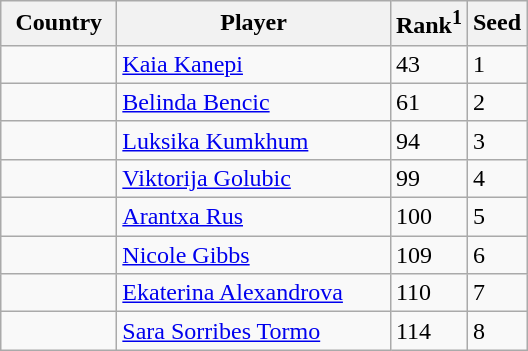<table class="sortable wikitable">
<tr>
<th width="70">Country</th>
<th width="175">Player</th>
<th>Rank<sup>1</sup></th>
<th>Seed</th>
</tr>
<tr>
<td></td>
<td><a href='#'>Kaia Kanepi</a></td>
<td>43</td>
<td>1</td>
</tr>
<tr>
<td></td>
<td><a href='#'>Belinda Bencic</a></td>
<td>61</td>
<td>2</td>
</tr>
<tr>
<td></td>
<td><a href='#'>Luksika Kumkhum</a></td>
<td>94</td>
<td>3</td>
</tr>
<tr>
<td></td>
<td><a href='#'>Viktorija Golubic</a></td>
<td>99</td>
<td>4</td>
</tr>
<tr>
<td></td>
<td><a href='#'>Arantxa Rus</a></td>
<td>100</td>
<td>5</td>
</tr>
<tr>
<td></td>
<td><a href='#'>Nicole Gibbs</a></td>
<td>109</td>
<td>6</td>
</tr>
<tr>
<td></td>
<td><a href='#'>Ekaterina Alexandrova</a></td>
<td>110</td>
<td>7</td>
</tr>
<tr>
<td></td>
<td><a href='#'>Sara Sorribes Tormo</a></td>
<td>114</td>
<td>8</td>
</tr>
</table>
